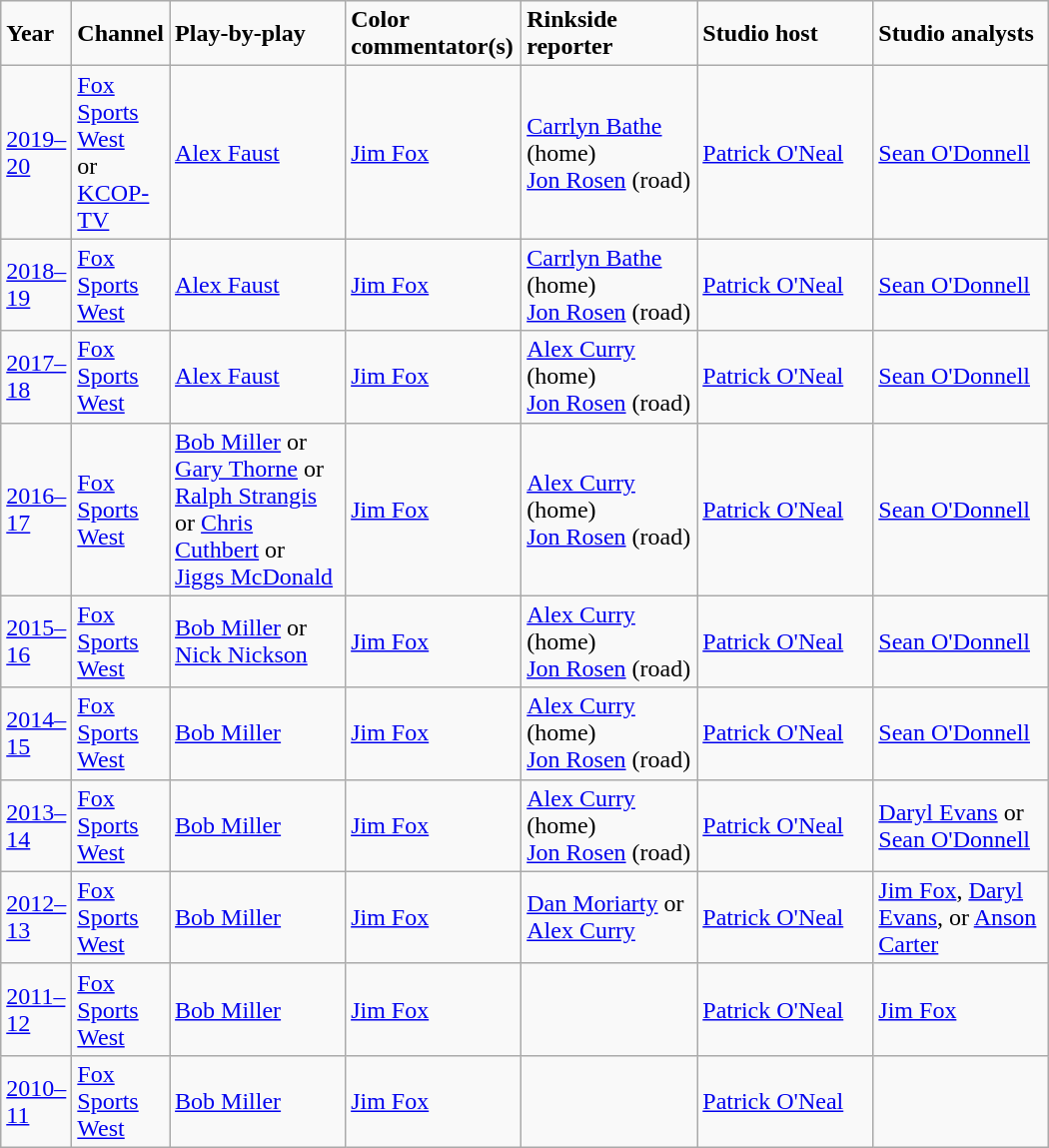<table class="wikitable">
<tr>
<td width="40"><strong>Year</strong></td>
<td width="40"><strong>Channel</strong></td>
<td width="110"><strong>Play-by-play</strong></td>
<td width="110"><strong>Color commentator(s)</strong></td>
<td width="110"><strong>Rinkside reporter</strong></td>
<td width="110"><strong>Studio host</strong></td>
<td width="110"><strong>Studio analysts</strong></td>
</tr>
<tr>
<td><a href='#'>2019–20</a></td>
<td><a href='#'>Fox Sports West</a><br>or <a href='#'>KCOP-TV</a></td>
<td><a href='#'>Alex Faust</a></td>
<td><a href='#'>Jim Fox</a></td>
<td><a href='#'>Carrlyn Bathe</a> (home)<br><a href='#'>Jon Rosen</a> (road)</td>
<td><a href='#'>Patrick O'Neal</a></td>
<td><a href='#'>Sean O'Donnell</a></td>
</tr>
<tr>
<td><a href='#'>2018–19</a></td>
<td><a href='#'>Fox Sports West</a></td>
<td><a href='#'>Alex Faust</a></td>
<td><a href='#'>Jim Fox</a></td>
<td><a href='#'>Carrlyn Bathe</a> (home)<br><a href='#'>Jon Rosen</a> (road)</td>
<td><a href='#'>Patrick O'Neal</a></td>
<td><a href='#'>Sean O'Donnell</a></td>
</tr>
<tr>
<td><a href='#'>2017–18</a></td>
<td><a href='#'>Fox Sports West</a></td>
<td><a href='#'>Alex Faust</a></td>
<td><a href='#'>Jim Fox</a></td>
<td><a href='#'>Alex Curry</a> (home)<br><a href='#'>Jon Rosen</a> (road)</td>
<td><a href='#'>Patrick O'Neal</a></td>
<td><a href='#'>Sean O'Donnell</a></td>
</tr>
<tr>
<td><a href='#'>2016–17</a></td>
<td><a href='#'>Fox Sports West</a></td>
<td><a href='#'>Bob Miller</a> or <a href='#'>Gary Thorne</a> or <a href='#'>Ralph Strangis</a> or <a href='#'>Chris Cuthbert</a> or <a href='#'>Jiggs McDonald</a></td>
<td><a href='#'>Jim Fox</a></td>
<td><a href='#'>Alex Curry</a> (home)<br><a href='#'>Jon Rosen</a> (road)</td>
<td><a href='#'>Patrick O'Neal</a></td>
<td><a href='#'>Sean O'Donnell</a></td>
</tr>
<tr>
<td><a href='#'>2015–16</a></td>
<td><a href='#'>Fox Sports West</a></td>
<td><a href='#'>Bob Miller</a> or <a href='#'>Nick Nickson</a></td>
<td><a href='#'>Jim Fox</a></td>
<td><a href='#'>Alex Curry</a> (home)<br><a href='#'>Jon Rosen</a> (road)</td>
<td><a href='#'>Patrick O'Neal</a></td>
<td><a href='#'>Sean O'Donnell</a></td>
</tr>
<tr>
<td><a href='#'>2014–15</a></td>
<td><a href='#'>Fox Sports West</a></td>
<td><a href='#'>Bob Miller</a></td>
<td><a href='#'>Jim Fox</a></td>
<td><a href='#'>Alex Curry</a> (home)<br><a href='#'>Jon Rosen</a> (road)</td>
<td><a href='#'>Patrick O'Neal</a></td>
<td><a href='#'>Sean O'Donnell</a></td>
</tr>
<tr>
<td><a href='#'>2013–14</a></td>
<td><a href='#'>Fox Sports West</a></td>
<td><a href='#'>Bob Miller</a></td>
<td><a href='#'>Jim Fox</a></td>
<td><a href='#'>Alex Curry</a> (home)<br><a href='#'>Jon Rosen</a> (road)</td>
<td><a href='#'>Patrick O'Neal</a></td>
<td><a href='#'>Daryl Evans</a> or <a href='#'>Sean O'Donnell</a></td>
</tr>
<tr>
<td><a href='#'>2012–13</a></td>
<td><a href='#'>Fox Sports West</a></td>
<td><a href='#'>Bob Miller</a></td>
<td><a href='#'>Jim Fox</a></td>
<td><a href='#'>Dan Moriarty</a> or <a href='#'>Alex Curry</a></td>
<td><a href='#'>Patrick O'Neal</a></td>
<td><a href='#'>Jim Fox</a>, <a href='#'>Daryl Evans</a>, or <a href='#'>Anson Carter</a></td>
</tr>
<tr>
<td><a href='#'>2011–12</a></td>
<td><a href='#'>Fox Sports West</a></td>
<td><a href='#'>Bob Miller</a></td>
<td><a href='#'>Jim Fox</a></td>
<td></td>
<td><a href='#'>Patrick O'Neal</a></td>
<td><a href='#'>Jim Fox</a></td>
</tr>
<tr>
<td><a href='#'>2010–11</a></td>
<td><a href='#'>Fox Sports West</a></td>
<td><a href='#'>Bob Miller</a></td>
<td><a href='#'>Jim Fox</a></td>
<td></td>
<td><a href='#'>Patrick O'Neal</a></td>
<td></td>
</tr>
</table>
